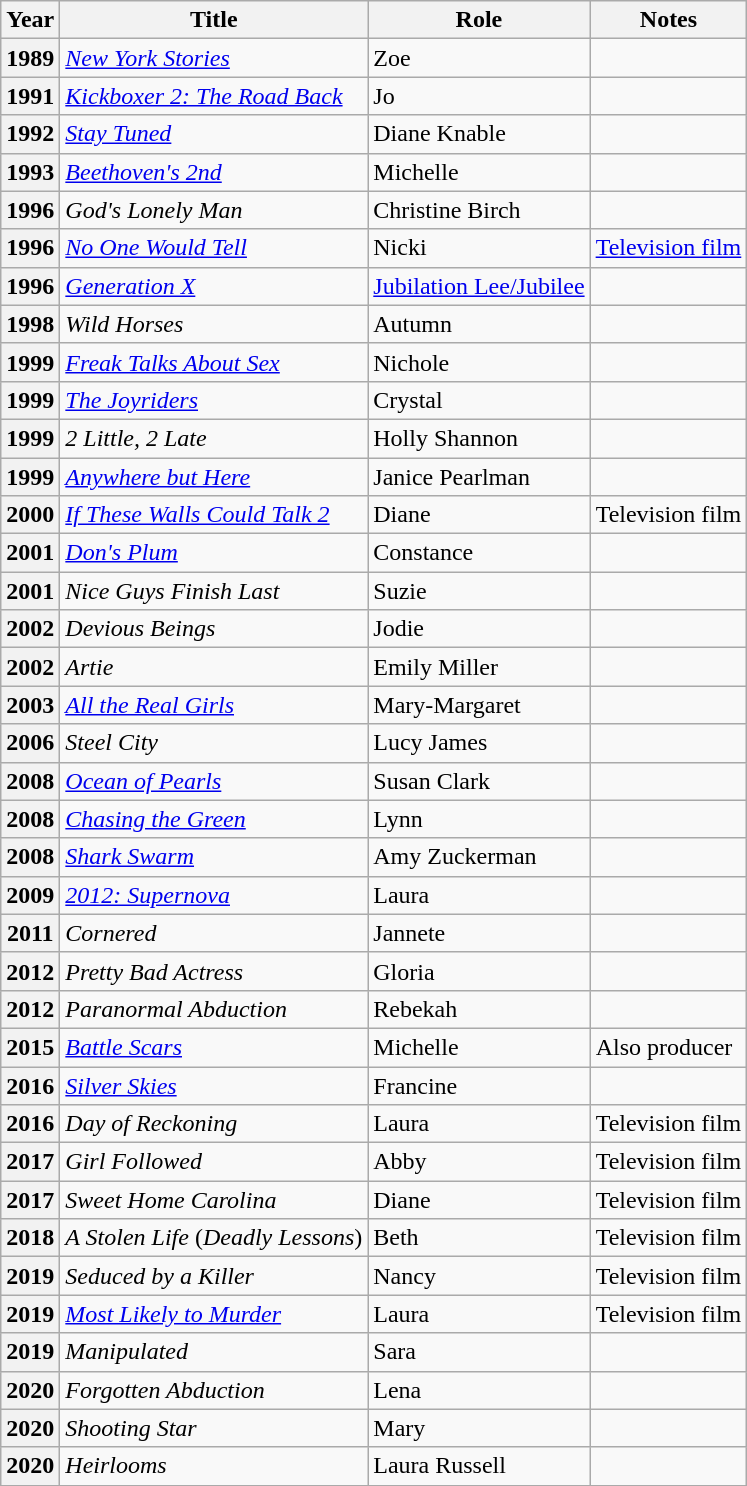<table class="wikitable sortable plainrowheaders">
<tr>
<th>Year</th>
<th>Title</th>
<th>Role</th>
<th class="unsortable">Notes</th>
</tr>
<tr>
<th scope="row">1989</th>
<td><em><a href='#'>New York Stories</a></em></td>
<td>Zoe</td>
<td></td>
</tr>
<tr>
<th scope="row">1991</th>
<td><em><a href='#'>Kickboxer 2: The Road Back</a></em></td>
<td>Jo</td>
<td></td>
</tr>
<tr>
<th scope="row">1992</th>
<td><em><a href='#'>Stay Tuned</a></em></td>
<td>Diane Knable</td>
<td></td>
</tr>
<tr>
<th scope="row">1993</th>
<td><em><a href='#'>Beethoven's 2nd</a></em></td>
<td>Michelle</td>
<td></td>
</tr>
<tr>
<th scope="row">1996</th>
<td><em>God's Lonely Man</em></td>
<td>Christine Birch</td>
<td></td>
</tr>
<tr>
<th scope="row">1996</th>
<td><em><a href='#'>No One Would Tell</a></em></td>
<td>Nicki</td>
<td><a href='#'>Television film</a></td>
</tr>
<tr>
<th scope="row">1996</th>
<td><em><a href='#'>Generation X</a></em></td>
<td><a href='#'>Jubilation Lee/Jubilee</a></td>
<td></td>
</tr>
<tr>
<th scope="row">1998</th>
<td><em>Wild Horses</em></td>
<td>Autumn</td>
<td></td>
</tr>
<tr>
<th scope="row">1999</th>
<td><em><a href='#'>Freak Talks About Sex</a></em></td>
<td>Nichole</td>
<td></td>
</tr>
<tr>
<th scope="row">1999</th>
<td><em><a href='#'>The Joyriders</a></em></td>
<td>Crystal</td>
<td></td>
</tr>
<tr>
<th scope="row">1999</th>
<td><em>2 Little, 2 Late</em></td>
<td>Holly Shannon</td>
<td></td>
</tr>
<tr>
<th scope="row">1999</th>
<td><em><a href='#'>Anywhere but Here</a></em></td>
<td>Janice Pearlman</td>
<td></td>
</tr>
<tr>
<th scope="row">2000</th>
<td><em><a href='#'>If These Walls Could Talk 2</a></em></td>
<td>Diane</td>
<td>Television film</td>
</tr>
<tr>
<th scope="row">2001</th>
<td><em><a href='#'>Don's Plum</a></em></td>
<td>Constance</td>
<td></td>
</tr>
<tr>
<th scope="row">2001</th>
<td><em>Nice Guys Finish Last</em></td>
<td>Suzie</td>
<td></td>
</tr>
<tr>
<th scope="row">2002</th>
<td><em>Devious Beings</em></td>
<td>Jodie</td>
<td></td>
</tr>
<tr>
<th scope="row">2002</th>
<td><em>Artie</em></td>
<td>Emily Miller</td>
<td></td>
</tr>
<tr>
<th scope="row">2003</th>
<td><em><a href='#'>All the Real Girls</a></em></td>
<td>Mary-Margaret</td>
<td></td>
</tr>
<tr>
<th scope="row">2006</th>
<td><em>Steel City</em></td>
<td>Lucy James</td>
<td></td>
</tr>
<tr>
<th scope="row">2008</th>
<td><em><a href='#'>Ocean of Pearls</a></em></td>
<td>Susan Clark</td>
<td></td>
</tr>
<tr>
<th scope="row">2008</th>
<td><em><a href='#'>Chasing the Green</a></em></td>
<td>Lynn</td>
<td></td>
</tr>
<tr>
<th scope="row">2008</th>
<td><em><a href='#'>Shark Swarm</a></em></td>
<td>Amy Zuckerman</td>
<td></td>
</tr>
<tr>
<th scope="row">2009</th>
<td><em><a href='#'>2012: Supernova</a></em></td>
<td>Laura</td>
<td></td>
</tr>
<tr>
<th scope="row">2011</th>
<td><em>Cornered</em></td>
<td>Jannete</td>
<td></td>
</tr>
<tr>
<th scope="row">2012</th>
<td><em>Pretty Bad Actress</em></td>
<td>Gloria</td>
<td></td>
</tr>
<tr>
<th scope="row">2012</th>
<td><em>Paranormal Abduction</em></td>
<td>Rebekah</td>
<td></td>
</tr>
<tr>
<th scope="row">2015</th>
<td><em><a href='#'>Battle Scars</a></em></td>
<td>Michelle</td>
<td>Also producer</td>
</tr>
<tr>
<th scope="row">2016</th>
<td><em><a href='#'>Silver Skies</a></em></td>
<td>Francine</td>
<td></td>
</tr>
<tr>
<th scope="row">2016</th>
<td><em>Day of Reckoning</em></td>
<td>Laura</td>
<td>Television film</td>
</tr>
<tr>
<th scope="row">2017</th>
<td><em>Girl Followed</em></td>
<td>Abby</td>
<td>Television film</td>
</tr>
<tr>
<th scope="row">2017</th>
<td><em>Sweet Home Carolina</em></td>
<td>Diane</td>
<td>Television film</td>
</tr>
<tr>
<th scope="row">2018</th>
<td><em>A Stolen Life</em> (<em>Deadly Lessons</em>)</td>
<td>Beth</td>
<td>Television film</td>
</tr>
<tr>
<th scope="row">2019</th>
<td><em>Seduced by a Killer</em></td>
<td>Nancy</td>
<td>Television film</td>
</tr>
<tr>
<th scope="row">2019</th>
<td><em><a href='#'>Most Likely to Murder</a></em></td>
<td>Laura</td>
<td>Television film</td>
</tr>
<tr>
<th scope="row">2019</th>
<td><em>Manipulated</em></td>
<td>Sara</td>
<td></td>
</tr>
<tr>
<th scope="row">2020</th>
<td><em>Forgotten Abduction</em></td>
<td>Lena</td>
<td></td>
</tr>
<tr>
<th scope="row">2020</th>
<td><em>Shooting Star</em></td>
<td>Mary</td>
<td></td>
</tr>
<tr>
<th scope="row">2020</th>
<td><em>Heirlooms</em></td>
<td>Laura Russell</td>
<td></td>
</tr>
<tr 2020 "Mommy is a Murderer" played Lena>
</tr>
</table>
